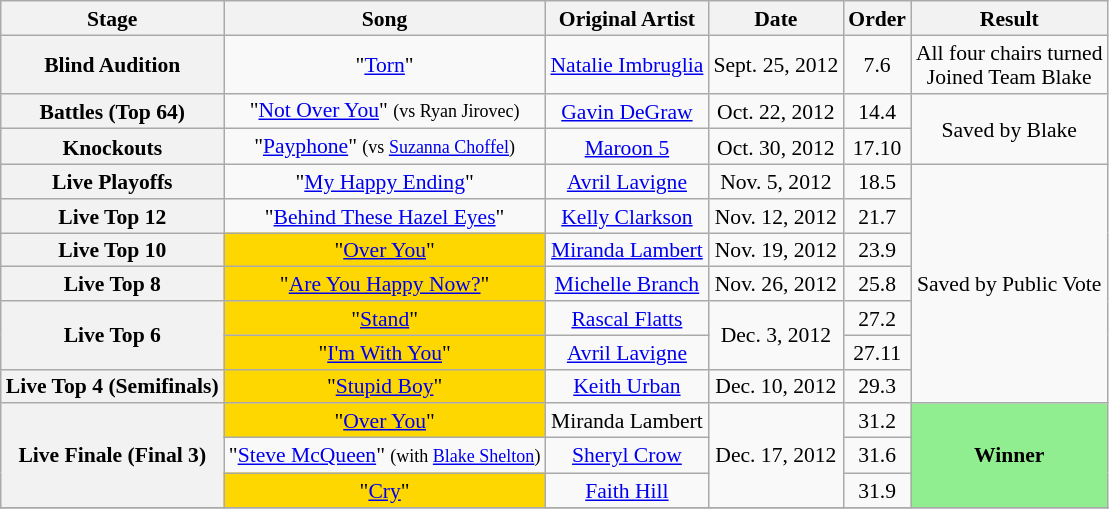<table class="wikitable" style="text-align:center; font-size:90%; line-height:16px;">
<tr>
<th scope="col">Stage</th>
<th scope="col">Song</th>
<th scope="col">Original Artist</th>
<th scope="col">Date</th>
<th scope="col">Order</th>
<th scope="col">Result</th>
</tr>
<tr>
<th scope="row">Blind Audition</th>
<td>"<a href='#'>Torn</a>"</td>
<td><a href='#'>Natalie Imbruglia</a></td>
<td>Sept. 25, 2012</td>
<td>7.6</td>
<td>All four chairs turned<br>Joined Team Blake</td>
</tr>
<tr>
<th scope="row">Battles (Top 64)</th>
<td>"<a href='#'>Not Over You</a>" <small>(vs Ryan Jirovec)</small></td>
<td><a href='#'>Gavin DeGraw</a></td>
<td>Oct. 22, 2012</td>
<td>14.4</td>
<td rowspan=2>Saved by Blake</td>
</tr>
<tr>
<th scope="row">Knockouts</th>
<td>"<a href='#'>Payphone</a>" <small> (vs <a href='#'>Suzanna Choffel</a>)</small></td>
<td><a href='#'>Maroon 5</a></td>
<td>Oct. 30, 2012</td>
<td>17.10</td>
</tr>
<tr>
<th scope="row">Live Playoffs</th>
<td>"<a href='#'>My Happy Ending</a>"</td>
<td><a href='#'>Avril Lavigne</a></td>
<td>Nov. 5, 2012</td>
<td>18.5</td>
<td rowspan=7>Saved by Public Vote</td>
</tr>
<tr>
<th scope="row">Live Top 12</th>
<td>"<a href='#'>Behind These Hazel Eyes</a>"</td>
<td><a href='#'>Kelly Clarkson</a></td>
<td>Nov. 12, 2012</td>
<td>21.7</td>
</tr>
<tr>
<th scope="row">Live Top 10</th>
<td style="background:gold;">"<a href='#'>Over You</a>"</td>
<td><a href='#'>Miranda Lambert</a></td>
<td>Nov. 19, 2012</td>
<td>23.9</td>
</tr>
<tr>
<th scope="row">Live Top 8</th>
<td style="background:gold;">"<a href='#'>Are You Happy Now?</a>"</td>
<td><a href='#'>Michelle Branch</a></td>
<td>Nov. 26, 2012</td>
<td>25.8</td>
</tr>
<tr>
<th scope="row" rowspan="2">Live Top 6</th>
<td style="background:gold;">"<a href='#'>Stand</a>"</td>
<td><a href='#'>Rascal Flatts</a></td>
<td rowspan="2">Dec. 3, 2012</td>
<td>27.2</td>
</tr>
<tr>
<td style="background:gold;">"<a href='#'>I'm With You</a>"</td>
<td><a href='#'>Avril Lavigne</a></td>
<td>27.11</td>
</tr>
<tr>
<th scope="row">Live Top 4 (Semifinals)</th>
<td style="background:gold;">"<a href='#'>Stupid Boy</a>"</td>
<td><a href='#'>Keith Urban</a></td>
<td>Dec. 10, 2012</td>
<td>29.3</td>
</tr>
<tr>
<th scope="row" rowspan="3">Live Finale (Final 3)</th>
<td style="background:gold;">"<a href='#'>Over You</a>"</td>
<td>Miranda Lambert</td>
<td rowspan="3">Dec. 17, 2012</td>
<td>31.2</td>
<td style="background:lightgreen;" rowspan=3><strong>Winner</strong></td>
</tr>
<tr>
<td>"<a href='#'>Steve McQueen</a>" <small>(with <a href='#'>Blake Shelton</a>)</small></td>
<td><a href='#'>Sheryl Crow</a></td>
<td>31.6</td>
</tr>
<tr>
<td style="background:gold;">"<a href='#'>Cry</a>"</td>
<td><a href='#'>Faith Hill</a></td>
<td>31.9</td>
</tr>
<tr>
</tr>
</table>
